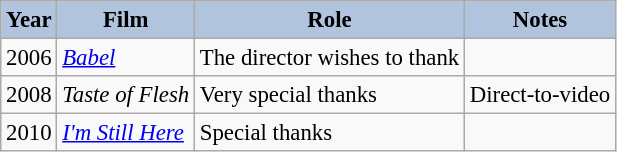<table class="wikitable" style="font-size:95%;">
<tr>
<th style="background:#B0C4DE;">Year</th>
<th style="background:#B0C4DE;">Film</th>
<th style="background:#B0C4DE;">Role</th>
<th style="background:#B0C4DE;">Notes</th>
</tr>
<tr>
<td>2006</td>
<td><em><a href='#'>Babel</a></em></td>
<td>The director wishes to thank</td>
<td></td>
</tr>
<tr>
<td>2008</td>
<td><em>Taste of Flesh</em></td>
<td>Very special thanks</td>
<td>Direct-to-video</td>
</tr>
<tr>
<td>2010</td>
<td><em><a href='#'>I'm Still Here</a></em></td>
<td>Special thanks</td>
<td></td>
</tr>
</table>
